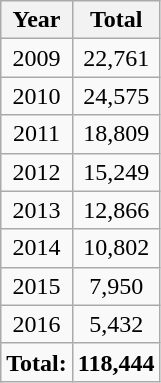<table class="wikitable sortable" style="text-align: center;">
<tr>
<th>Year</th>
<th>Total</th>
</tr>
<tr>
<td>2009</td>
<td>22,761</td>
</tr>
<tr>
<td>2010</td>
<td>24,575</td>
</tr>
<tr>
<td>2011</td>
<td>18,809</td>
</tr>
<tr>
<td>2012</td>
<td>15,249</td>
</tr>
<tr>
<td>2013</td>
<td>12,866</td>
</tr>
<tr>
<td>2014</td>
<td>10,802</td>
</tr>
<tr>
<td>2015</td>
<td>7,950</td>
</tr>
<tr>
<td>2016</td>
<td>5,432</td>
</tr>
<tr>
<td><strong>Total:</strong></td>
<td><strong>118,444</strong></td>
</tr>
</table>
